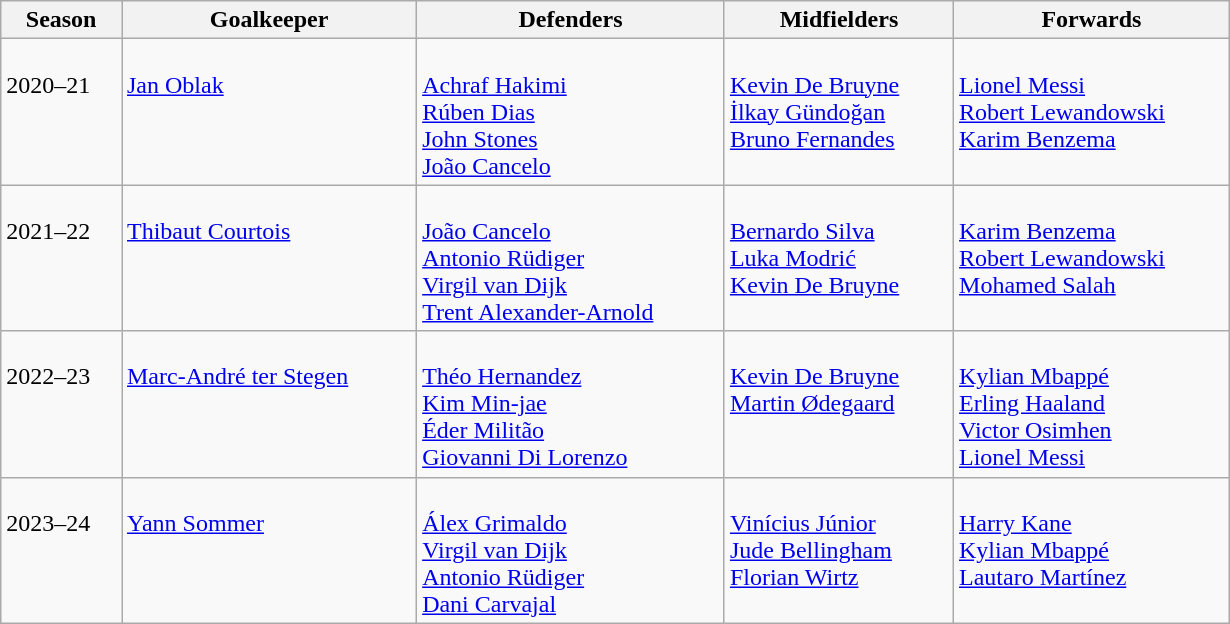<table class="wikitable" width="820">
<tr>
<th>Season</th>
<th>Goalkeeper</th>
<th>Defenders</th>
<th>Midfielders</th>
<th>Forwards</th>
</tr>
<tr>
<td valign=top><br>2020–21</td>
<td valign=top><br> <a href='#'>Jan Oblak</a></td>
<td valign=top><br> <a href='#'>Achraf Hakimi</a><br>
 <a href='#'>Rúben Dias</a><br>
 <a href='#'>John Stones</a><br>
 <a href='#'>João Cancelo</a></td>
<td valign=top><br> <a href='#'>Kevin De Bruyne</a><br>
 <a href='#'>İlkay Gündoğan</a><br>
 <a href='#'>Bruno Fernandes</a></td>
<td valign=top><br> <a href='#'>Lionel Messi</a><br>
 <a href='#'>Robert Lewandowski</a><br>
 <a href='#'>Karim Benzema</a></td>
</tr>
<tr>
<td valign=top><br>2021–22</td>
<td valign=top><br> <a href='#'>Thibaut Courtois</a></td>
<td valign=top><br> <a href='#'>João Cancelo</a><br>
 <a href='#'>Antonio Rüdiger</a><br>
 <a href='#'>Virgil van Dijk</a><br>
 <a href='#'>Trent Alexander-Arnold</a></td>
<td valign=top><br> <a href='#'>Bernardo Silva</a><br>
 <a href='#'>Luka Modrić</a><br>
 <a href='#'>Kevin De Bruyne</a></td>
<td valign=top><br> <a href='#'>Karim Benzema</a><br>
 <a href='#'>Robert Lewandowski</a><br>
 <a href='#'>Mohamed Salah</a></td>
</tr>
<tr>
<td valign=top><br>2022–23</td>
<td valign=top><br> <a href='#'>Marc-André ter Stegen</a></td>
<td valign=top><br> <a href='#'>Théo Hernandez</a><br>
 <a href='#'>Kim Min-jae</a><br>
 <a href='#'>Éder Militão</a><br>
 <a href='#'>Giovanni Di Lorenzo</a></td>
<td valign=top><br> <a href='#'>Kevin De Bruyne</a><br>
 <a href='#'>Martin Ødegaard</a></td>
<td valign=top><br> <a href='#'>Kylian Mbappé</a><br>
 <a href='#'>Erling Haaland</a><br>
 <a href='#'>Victor Osimhen</a><br>
 <a href='#'>Lionel Messi</a></td>
</tr>
<tr>
<td valign=top><br>2023–24</td>
<td valign=top><br> <a href='#'>Yann Sommer</a></td>
<td valign=top><br> <a href='#'>Álex Grimaldo</a><br>
 <a href='#'>Virgil van Dijk</a><br>
 <a href='#'>Antonio Rüdiger</a><br>
 <a href='#'>Dani Carvajal</a></td>
<td valign=top><br> <a href='#'>Vinícius Júnior</a><br>
 <a href='#'>Jude Bellingham</a><br>
 <a href='#'>Florian Wirtz</a></td>
<td valign=top><br> <a href='#'>Harry Kane</a><br>
 <a href='#'>Kylian Mbappé</a><br>
 <a href='#'>Lautaro Martínez</a></td>
</tr>
</table>
